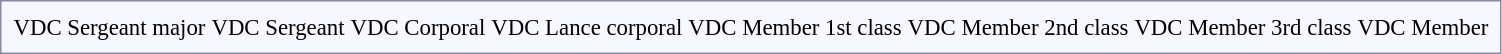<table style="border:1px solid #8888aa; background-color:#f7f8ff; padding:5px; font-size:95%; margin: 0px 12px 12px 0px;">
<tr style="text-align:center;">
<td colspan=8>VDC Sergeant major</td>
<td colspan=6>VDC Sergeant</td>
<td colspan=4>VDC Corporal</td>
<td colspan=2>VDC Lance corporal</td>
<td colspan=2>VDC Member 1st class</td>
<td colspan=1>VDC Member 2nd class</td>
<td colspan=1>VDC Member 3rd class</td>
<td colspan=2>VDC Member</td>
</tr>
</table>
